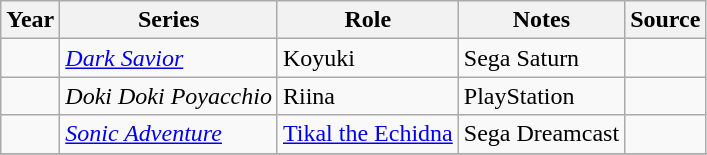<table class="wikitable sortable plainrowheaders">
<tr>
<th>Year</th>
<th>Series</th>
<th>Role</th>
<th class="unsortable">Notes</th>
<th class="unsortable">Source</th>
</tr>
<tr>
<td></td>
<td><em><a href='#'>Dark Savior</a></em></td>
<td>Koyuki</td>
<td>Sega Saturn</td>
<td></td>
</tr>
<tr>
<td></td>
<td><em>Doki Doki Poyacchio</em></td>
<td>Riina</td>
<td>PlayStation</td>
<td></td>
</tr>
<tr>
<td></td>
<td><em><a href='#'>Sonic Adventure</a></em></td>
<td><a href='#'>Tikal the Echidna</a></td>
<td>Sega Dreamcast</td>
<td></td>
</tr>
<tr>
</tr>
</table>
